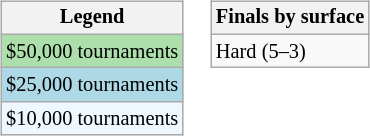<table>
<tr valign=top>
<td><br><table class=wikitable style="font-size:85%">
<tr>
<th>Legend</th>
</tr>
<tr style="background:#addfad;">
<td>$50,000 tournaments</td>
</tr>
<tr style="background:lightblue;">
<td>$25,000 tournaments</td>
</tr>
<tr style="background:#f0f8ff;">
<td>$10,000 tournaments</td>
</tr>
</table>
</td>
<td><br><table class=wikitable style="font-size:85%">
<tr>
<th>Finals by surface</th>
</tr>
<tr>
<td>Hard (5–3)</td>
</tr>
</table>
</td>
</tr>
</table>
